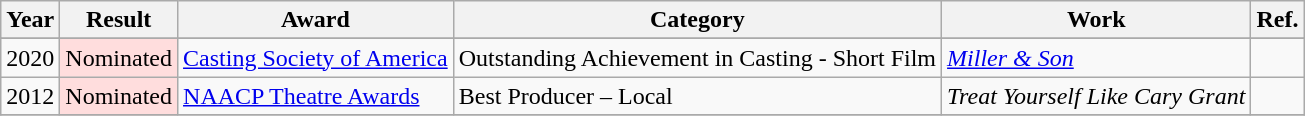<table class="wikitable">
<tr>
<th>Year</th>
<th>Result</th>
<th>Award</th>
<th>Category</th>
<th>Work</th>
<th>Ref.</th>
</tr>
<tr>
</tr>
<tr>
<td>2020</td>
<td style="background: #ffdddd">Nominated</td>
<td><a href='#'>Casting Society of America</a></td>
<td>Outstanding Achievement in Casting - Short Film</td>
<td><em><a href='#'>Miller & Son</a></em></td>
<td></td>
</tr>
<tr>
<td>2012</td>
<td style="background: #ffdddd">Nominated</td>
<td><a href='#'>NAACP Theatre Awards</a></td>
<td>Best Producer – Local</td>
<td><em>Treat Yourself Like Cary Grant</em></td>
<td></td>
</tr>
<tr>
</tr>
</table>
